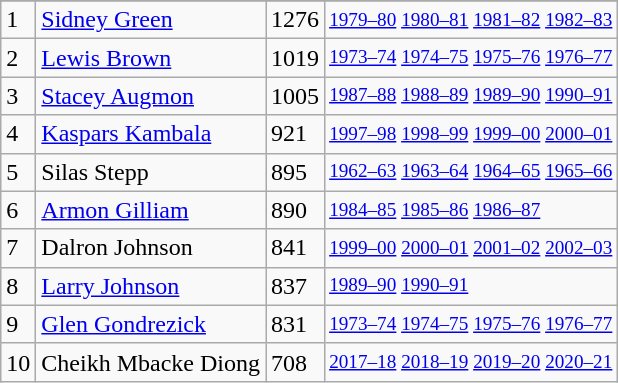<table class="wikitable">
<tr>
</tr>
<tr>
<td>1</td>
<td><a href='#'>Sidney Green</a></td>
<td>1276</td>
<td style="font-size:80%;"><a href='#'>1979–80</a> <a href='#'>1980–81</a> <a href='#'>1981–82</a> <a href='#'>1982–83</a></td>
</tr>
<tr>
<td>2</td>
<td><a href='#'>Lewis Brown</a></td>
<td>1019</td>
<td style="font-size:80%;"><a href='#'>1973–74</a> <a href='#'>1974–75</a> <a href='#'>1975–76</a> <a href='#'>1976–77</a></td>
</tr>
<tr>
<td>3</td>
<td><a href='#'>Stacey Augmon</a></td>
<td>1005</td>
<td style="font-size:80%;"><a href='#'>1987–88</a> <a href='#'>1988–89</a> <a href='#'>1989–90</a> <a href='#'>1990–91</a></td>
</tr>
<tr>
<td>4</td>
<td><a href='#'>Kaspars Kambala</a></td>
<td>921</td>
<td style="font-size:80%;"><a href='#'>1997–98</a> <a href='#'>1998–99</a> <a href='#'>1999–00</a> <a href='#'>2000–01</a></td>
</tr>
<tr>
<td>5</td>
<td>Silas Stepp</td>
<td>895</td>
<td style="font-size:80%;"><a href='#'>1962–63</a> <a href='#'>1963–64</a> <a href='#'>1964–65</a> <a href='#'>1965–66</a></td>
</tr>
<tr>
<td>6</td>
<td><a href='#'>Armon Gilliam</a></td>
<td>890</td>
<td style="font-size:80%;"><a href='#'>1984–85</a> <a href='#'>1985–86</a> <a href='#'>1986–87</a></td>
</tr>
<tr>
<td>7</td>
<td>Dalron Johnson</td>
<td>841</td>
<td style="font-size:80%;"><a href='#'>1999–00</a> <a href='#'>2000–01</a> <a href='#'>2001–02</a> <a href='#'>2002–03</a></td>
</tr>
<tr>
<td>8</td>
<td><a href='#'>Larry Johnson</a></td>
<td>837</td>
<td style="font-size:80%;"><a href='#'>1989–90</a> <a href='#'>1990–91</a></td>
</tr>
<tr>
<td>9</td>
<td><a href='#'>Glen Gondrezick</a></td>
<td>831</td>
<td style="font-size:80%;"><a href='#'>1973–74</a> <a href='#'>1974–75</a> <a href='#'>1975–76</a> <a href='#'>1976–77</a></td>
</tr>
<tr>
<td>10</td>
<td>Cheikh Mbacke Diong</td>
<td>708</td>
<td style="font-size:80%;"><a href='#'>2017–18</a> <a href='#'>2018–19</a> <a href='#'>2019–20</a> <a href='#'>2020–21</a></td>
</tr>
</table>
